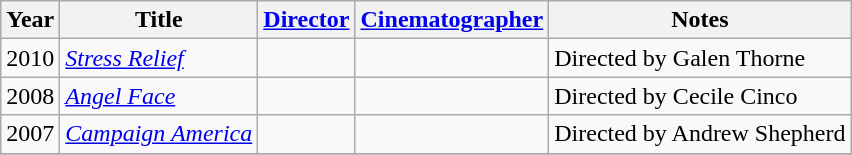<table class="wikitable">
<tr>
<th>Year</th>
<th>Title</th>
<th><a href='#'>Director</a></th>
<th><a href='#'>Cinematographer</a></th>
<th>Notes</th>
</tr>
<tr>
<td>2010</td>
<td><em><a href='#'>Stress Relief</a></em></td>
<td></td>
<td></td>
<td>Directed by Galen Thorne</td>
</tr>
<tr>
<td>2008</td>
<td><em><a href='#'>Angel Face</a></em></td>
<td></td>
<td></td>
<td>Directed by Cecile Cinco</td>
</tr>
<tr>
<td>2007</td>
<td><em><a href='#'>Campaign America</a></em></td>
<td></td>
<td></td>
<td>Directed by Andrew Shepherd</td>
</tr>
<tr>
</tr>
</table>
